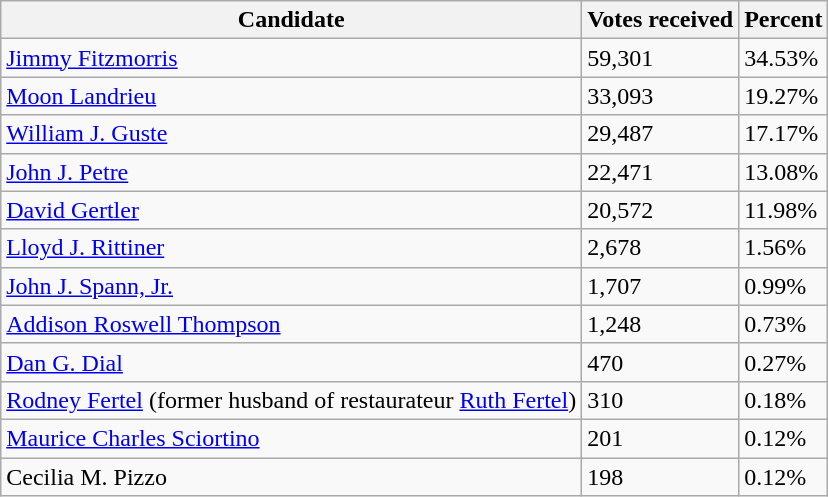<table class="wikitable">
<tr>
<th>Candidate</th>
<th>Votes received</th>
<th>Percent</th>
</tr>
<tr>
<td><a href='#'>Jimmy Fitzmorris</a></td>
<td>59,301</td>
<td>34.53%</td>
</tr>
<tr>
<td><a href='#'>Moon Landrieu</a></td>
<td>33,093</td>
<td>19.27%</td>
</tr>
<tr>
<td><a href='#'>William J. Guste</a></td>
<td>29,487</td>
<td>17.17%</td>
</tr>
<tr>
<td><a href='#'>John J. Petre</a></td>
<td>22,471</td>
<td>13.08%</td>
</tr>
<tr>
<td><a href='#'>David Gertler</a></td>
<td>20,572</td>
<td>11.98%</td>
</tr>
<tr>
<td><a href='#'>Lloyd J. Rittiner</a></td>
<td>2,678</td>
<td>1.56%</td>
</tr>
<tr>
<td><a href='#'>John J. Spann, Jr.</a></td>
<td>1,707</td>
<td>0.99%</td>
</tr>
<tr>
<td><a href='#'>Addison Roswell Thompson</a></td>
<td>1,248</td>
<td>0.73%</td>
</tr>
<tr>
<td><a href='#'>Dan G. Dial</a></td>
<td>470</td>
<td>0.27%</td>
</tr>
<tr>
<td><a href='#'>Rodney Fertel</a> (former husband of restaurateur <a href='#'>Ruth Fertel</a>)</td>
<td>310</td>
<td>0.18%</td>
</tr>
<tr>
<td><a href='#'>Maurice Charles Sciortino</a></td>
<td>201</td>
<td>0.12%</td>
</tr>
<tr>
<td>Cecilia M. Pizzo</td>
<td>198</td>
<td>0.12%</td>
</tr>
</table>
